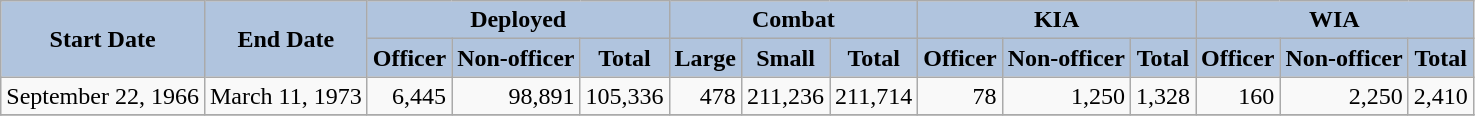<table class="wikitable" align="center">
<tr>
<th rowspan="2" style="background:#B0C4DE">Start Date</th>
<th rowspan="2" style="background:#B0C4DE">End Date</th>
<th colspan="3" style="background:#B0C4DE">Deployed</th>
<th colspan="3" style="background:#B0C4DE">Combat</th>
<th colspan="3" style="background:#B0C4DE">KIA</th>
<th colspan="3" style="background:#B0C4DE">WIA</th>
</tr>
<tr>
<th style="background:#B0C4DE">Officer</th>
<th style="background:#B0C4DE">Non-officer</th>
<th style="background:#B0C4DE">Total</th>
<th style="background:#B0C4DE">Large</th>
<th style="background:#B0C4DE">Small</th>
<th style="background:#B0C4DE">Total</th>
<th style="background:#B0C4DE">Officer</th>
<th style="background:#B0C4DE">Non-officer</th>
<th style="background:#B0C4DE">Total</th>
<th style="background:#B0C4DE">Officer</th>
<th style="background:#B0C4DE">Non-officer</th>
<th style="background:#B0C4DE">Total</th>
</tr>
<tr>
<td>September 22, 1966</td>
<td>March 11, 1973</td>
<td align="right">6,445</td>
<td align="right">98,891</td>
<td align="right">105,336</td>
<td align="right">478</td>
<td align="right">211,236</td>
<td align="right">211,714</td>
<td align="right">78</td>
<td align="right">1,250</td>
<td align="right">1,328</td>
<td align="right">160</td>
<td align="right">2,250</td>
<td align="right">2,410</td>
</tr>
<tr>
</tr>
</table>
